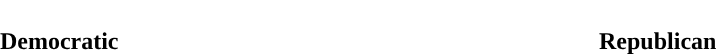<table style="width:50em; text-align:center">
<tr style="color:white">
<td style="background:"><strong>68</strong></td>
<td style="background:"><strong>32</strong></td>
</tr>
<tr>
<td><span><strong>Democratic</strong></span></td>
<td><span><strong>Republican</strong></span></td>
</tr>
</table>
